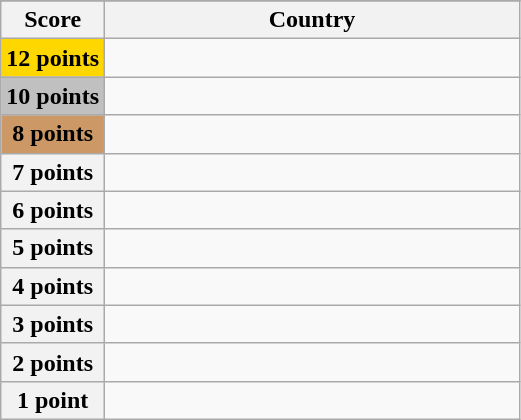<table class="wikitable">
<tr>
</tr>
<tr>
<th scope="col" width="20%">Score</th>
<th scope="col">Country</th>
</tr>
<tr>
<th scope="row" style="background:gold">12 points</th>
<td></td>
</tr>
<tr>
<th scope="row" style="background:silver">10 points</th>
<td></td>
</tr>
<tr>
<th scope="row" style="background:#CC9966">8 points</th>
<td></td>
</tr>
<tr>
<th scope="row">7 points</th>
<td></td>
</tr>
<tr>
<th scope="row">6 points</th>
<td></td>
</tr>
<tr>
<th scope="row">5 points</th>
<td></td>
</tr>
<tr>
<th scope="row">4 points</th>
<td></td>
</tr>
<tr>
<th scope="row">3 points</th>
<td></td>
</tr>
<tr>
<th scope="row">2 points</th>
<td></td>
</tr>
<tr>
<th scope="row">1 point</th>
<td></td>
</tr>
</table>
